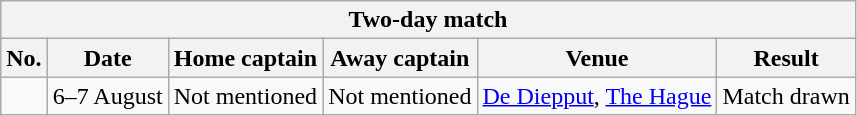<table class="wikitable">
<tr>
<th colspan="9">Two-day match</th>
</tr>
<tr>
<th>No.</th>
<th>Date</th>
<th>Home captain</th>
<th>Away captain</th>
<th>Venue</th>
<th>Result</th>
</tr>
<tr>
<td></td>
<td>6–7 August</td>
<td>Not mentioned</td>
<td>Not mentioned</td>
<td><a href='#'>De Diepput</a>, <a href='#'>The Hague</a></td>
<td>Match drawn</td>
</tr>
</table>
